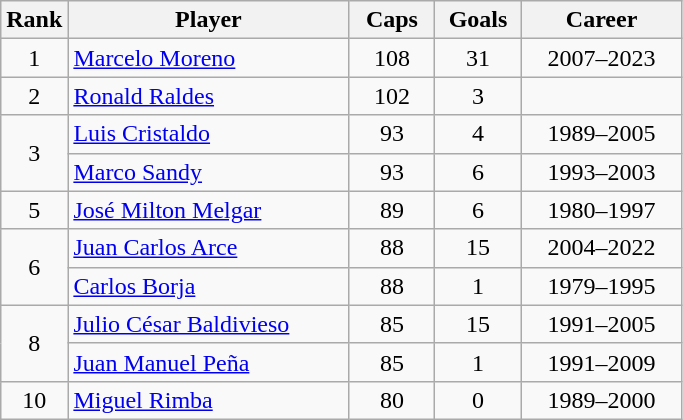<table class="wikitable sortable" style="text-align: center;">
<tr>
<th width=30px>Rank</th>
<th width=180px>Player</th>
<th width=50px>Caps</th>
<th width=50px>Goals</th>
<th width=100px>Career</th>
</tr>
<tr>
<td>1</td>
<td align="left"><a href='#'>Marcelo Moreno</a></td>
<td>108</td>
<td>31</td>
<td>2007–2023</td>
</tr>
<tr>
<td>2</td>
<td align="left"><a href='#'>Ronald Raldes</a></td>
<td>102</td>
<td>3</td>
<td></td>
</tr>
<tr>
<td rowspan=2>3</td>
<td align="left"><a href='#'>Luis Cristaldo</a></td>
<td>93</td>
<td>4</td>
<td>1989–2005</td>
</tr>
<tr>
<td align="left"><a href='#'>Marco Sandy</a></td>
<td>93</td>
<td>6</td>
<td>1993–2003</td>
</tr>
<tr>
<td>5</td>
<td align="left"><a href='#'>José Milton Melgar</a></td>
<td>89</td>
<td>6</td>
<td>1980–1997</td>
</tr>
<tr>
<td rowspan=2>6</td>
<td align="left"><a href='#'>Juan Carlos Arce</a></td>
<td>88</td>
<td>15</td>
<td>2004–2022</td>
</tr>
<tr>
<td align="left"><a href='#'>Carlos Borja</a></td>
<td>88</td>
<td>1</td>
<td>1979–1995</td>
</tr>
<tr>
<td rowspan=2>8</td>
<td align="left"><a href='#'>Julio César Baldivieso</a></td>
<td>85</td>
<td>15</td>
<td>1991–2005</td>
</tr>
<tr>
<td align="left"><a href='#'>Juan Manuel Peña</a></td>
<td>85</td>
<td>1</td>
<td>1991–2009</td>
</tr>
<tr>
<td>10</td>
<td align="left"><a href='#'>Miguel Rimba</a></td>
<td>80</td>
<td>0</td>
<td>1989–2000</td>
</tr>
</table>
